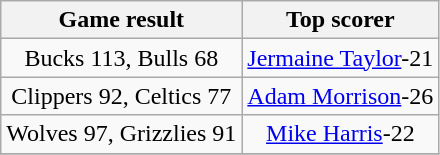<table class="wikitable" style="text-align:center">
<tr>
<th>Game result</th>
<th>Top scorer</th>
</tr>
<tr>
<td>Bucks 113, Bulls 68</td>
<td><a href='#'>Jermaine Taylor</a>-21</td>
</tr>
<tr>
<td>Clippers 92, Celtics 77</td>
<td><a href='#'>Adam Morrison</a>-26</td>
</tr>
<tr>
<td>Wolves 97, Grizzlies 91</td>
<td><a href='#'>Mike Harris</a>-22</td>
</tr>
<tr>
</tr>
</table>
